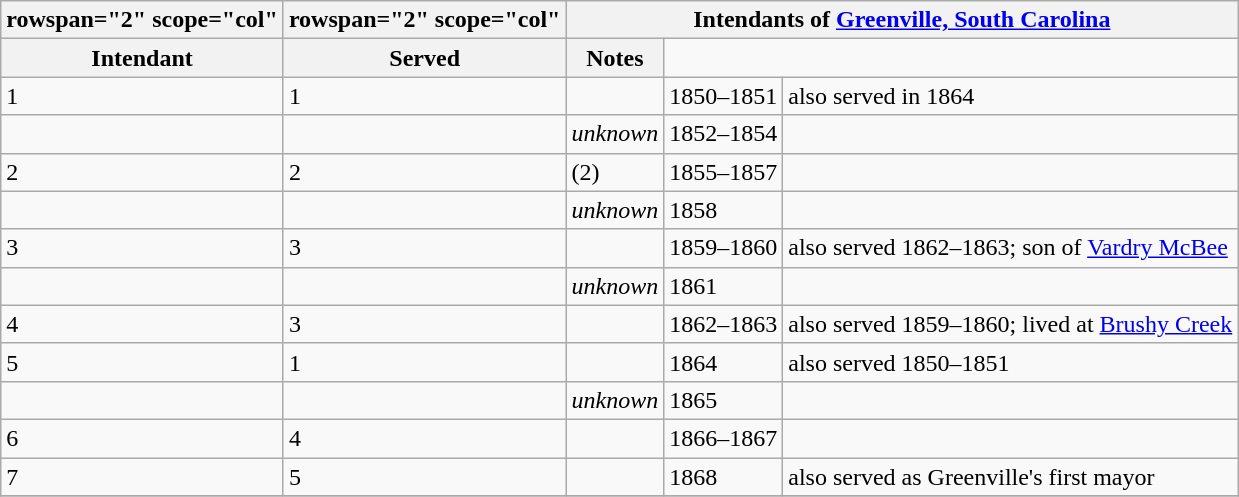<table class="wikitable sortable">
<tr>
<th>rowspan="2" scope="col" </th>
<th>rowspan="2" scope="col" </th>
<th colspan="3">Intendants of <a href='#'>Greenville, South Carolina</a></th>
</tr>
<tr>
<th scope="col">Intendant</th>
<th scope="col">Served</th>
<th scope="col" class="unsortable">Notes</th>
</tr>
<tr>
<td>1</td>
<td>1</td>
<td></td>
<td>1850–1851</td>
<td>also served in 1864</td>
</tr>
<tr>
<td></td>
<td></td>
<td><em>unknown</em></td>
<td>1852–1854</td>
<td></td>
</tr>
<tr>
<td>2</td>
<td>2</td>
<td> (2)</td>
<td>1855–1857</td>
<td></td>
</tr>
<tr>
<td></td>
<td></td>
<td><em>unknown</em></td>
<td>1858</td>
<td></td>
</tr>
<tr>
<td>3</td>
<td>3</td>
<td></td>
<td>1859–1860</td>
<td>also served 1862–1863; son of <a href='#'>Vardry McBee</a></td>
</tr>
<tr>
<td></td>
<td></td>
<td><em>unknown</em></td>
<td>1861</td>
<td></td>
</tr>
<tr>
<td>4</td>
<td>3</td>
<td></td>
<td>1862–1863</td>
<td>also served 1859–1860; lived at <a href='#'>Brushy Creek</a></td>
</tr>
<tr>
<td>5</td>
<td>1</td>
<td></td>
<td>1864</td>
<td>also served 1850–1851</td>
</tr>
<tr>
<td></td>
<td></td>
<td><em>unknown</em></td>
<td>1865</td>
<td></td>
</tr>
<tr>
<td>6</td>
<td>4</td>
<td></td>
<td>1866–1867</td>
<td></td>
</tr>
<tr>
<td>7</td>
<td>5</td>
<td></td>
<td>1868</td>
<td>also served as Greenville's first mayor</td>
</tr>
<tr>
</tr>
</table>
